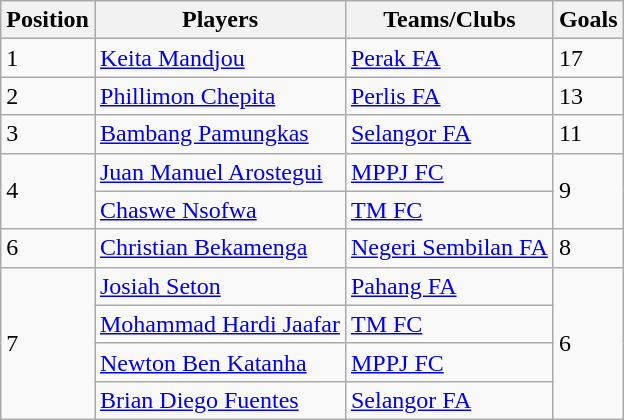<table class="wikitable">
<tr>
<th>Position</th>
<th>Players</th>
<th>Teams/Clubs</th>
<th>Goals</th>
</tr>
<tr>
<td>1</td>
<td align="left"> <a href='#'>Keita Mandjou</a></td>
<td> <a href='#'>Perak FA</a></td>
<td>17</td>
</tr>
<tr>
<td>2</td>
<td align="left"> <a href='#'>Phillimon Chepita</a></td>
<td> <a href='#'>Perlis FA</a></td>
<td>13</td>
</tr>
<tr>
<td>3</td>
<td align="left"> <a href='#'>Bambang Pamungkas</a></td>
<td> <a href='#'>Selangor FA</a></td>
<td>11</td>
</tr>
<tr>
<td rowspan="2">4</td>
<td align="left"> <a href='#'>Juan Manuel Arostegui</a></td>
<td> <a href='#'>MPPJ FC</a></td>
<td rowspan="2">9</td>
</tr>
<tr>
<td> <a href='#'>Chaswe Nsofwa</a></td>
<td> <a href='#'>TM FC</a></td>
</tr>
<tr>
<td>6</td>
<td align="left"> <a href='#'>Christian Bekamenga</a></td>
<td> <a href='#'>Negeri Sembilan FA</a></td>
<td>8</td>
</tr>
<tr>
<td rowspan="4">7</td>
<td align="left"> <a href='#'>Josiah Seton</a></td>
<td> <a href='#'>Pahang FA</a></td>
<td rowspan="4">6</td>
</tr>
<tr>
<td> <a href='#'>Mohammad Hardi Jaafar</a></td>
<td> <a href='#'>TM FC</a></td>
</tr>
<tr>
<td> <a href='#'>Newton Ben Katanha</a></td>
<td> <a href='#'>MPPJ FC</a></td>
</tr>
<tr>
<td> <a href='#'>Brian Diego Fuentes</a></td>
<td> <a href='#'>Selangor FA</a></td>
</tr>
</table>
